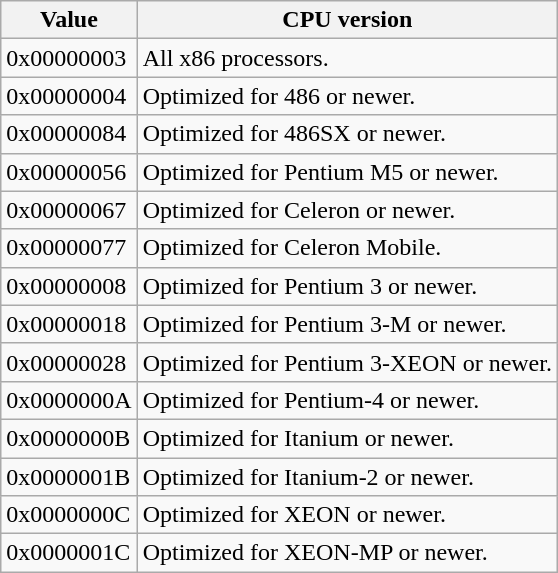<table class="wikitable">
<tr>
<th>Value</th>
<th>CPU version</th>
</tr>
<tr>
<td>0x00000003</td>
<td>All x86 processors.</td>
</tr>
<tr>
<td>0x00000004</td>
<td>Optimized for 486 or newer.</td>
</tr>
<tr>
<td>0x00000084</td>
<td>Optimized for 486SX or newer.</td>
</tr>
<tr>
<td>0x00000056</td>
<td>Optimized for Pentium M5 or newer.</td>
</tr>
<tr>
<td>0x00000067</td>
<td>Optimized for Celeron or newer.</td>
</tr>
<tr>
<td>0x00000077</td>
<td>Optimized for Celeron Mobile.</td>
</tr>
<tr>
<td>0x00000008</td>
<td>Optimized for Pentium 3 or newer.</td>
</tr>
<tr>
<td>0x00000018</td>
<td>Optimized for Pentium 3-M or newer.</td>
</tr>
<tr>
<td>0x00000028</td>
<td>Optimized for Pentium 3-XEON or newer.</td>
</tr>
<tr>
<td>0x0000000A</td>
<td>Optimized for Pentium-4 or newer.</td>
</tr>
<tr>
<td>0x0000000B</td>
<td>Optimized for Itanium or newer.</td>
</tr>
<tr>
<td>0x0000001B</td>
<td>Optimized for Itanium-2 or newer.</td>
</tr>
<tr>
<td>0x0000000C</td>
<td>Optimized for XEON or newer.</td>
</tr>
<tr>
<td>0x0000001C</td>
<td>Optimized for XEON-MP or newer.</td>
</tr>
</table>
